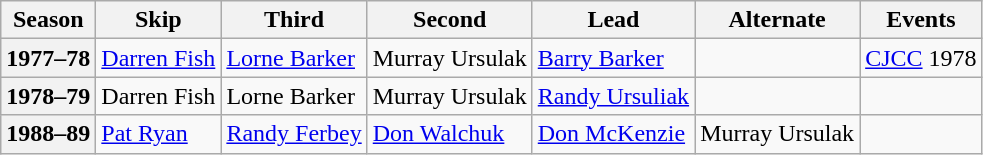<table class="wikitable">
<tr>
<th scope="col">Season</th>
<th scope="col">Skip</th>
<th scope="col">Third</th>
<th scope="col">Second</th>
<th scope="col">Lead</th>
<th scope="col">Alternate</th>
<th scope="col">Events</th>
</tr>
<tr>
<th scope="row">1977–78</th>
<td><a href='#'>Darren Fish</a></td>
<td><a href='#'>Lorne Barker</a></td>
<td>Murray Ursulak</td>
<td><a href='#'>Barry Barker</a></td>
<td></td>
<td><a href='#'>CJCC</a> 1978 </td>
</tr>
<tr>
<th scope="row">1978–79</th>
<td>Darren Fish</td>
<td>Lorne Barker</td>
<td>Murray Ursulak</td>
<td><a href='#'>Randy Ursuliak</a></td>
<td></td>
<td> </td>
</tr>
<tr>
<th scope="row">1988–89</th>
<td><a href='#'>Pat Ryan</a></td>
<td><a href='#'>Randy Ferbey</a></td>
<td><a href='#'>Don Walchuk</a></td>
<td><a href='#'>Don McKenzie</a></td>
<td>Murray Ursulak</td>
<td> <br> </td>
</tr>
</table>
